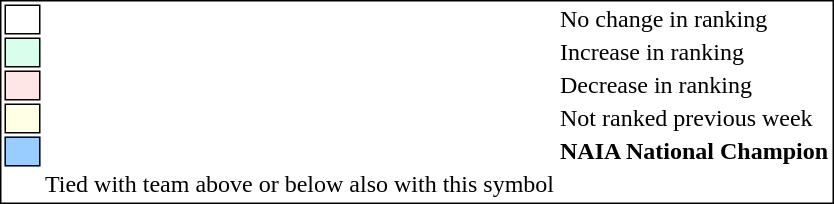<table style="border:1px solid black;"  align=center>
<tr>
<td style="background:#ffffff; width:20px; border:1px solid black;"></td>
<td> </td>
<td>No change in ranking</td>
</tr>
<tr>
<td style="background:#D8FFEB; width:20px; border:1px solid black;"></td>
<td> </td>
<td>Increase in ranking</td>
</tr>
<tr>
<td style="background:#FFE6E6; width:20px; border:1px solid black;"></td>
<td> </td>
<td>Decrease in ranking</td>
</tr>
<tr>
<td style="background:#FFFFE6; width:20px; border:1px solid black;"></td>
<td> </td>
<td>Not ranked previous week</td>
</tr>
<tr>
<td style="background:#9cf; width:20px; border:1px solid black;"></td>
<td> </td>
<td><strong>NAIA National Champion</strong></td>
</tr>
<tr>
<td></td>
<td>Tied with team above or below also with this symbol</td>
</tr>
</table>
